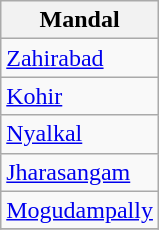<table class="wikitable sortable static-row-numbers static-row-header-hash">
<tr>
<th>Mandal</th>
</tr>
<tr>
<td><a href='#'>Zahirabad</a></td>
</tr>
<tr>
<td><a href='#'>Kohir</a></td>
</tr>
<tr>
<td><a href='#'>Nyalkal</a></td>
</tr>
<tr>
<td><a href='#'>Jharasangam</a></td>
</tr>
<tr>
<td><a href='#'>Mogudampally</a></td>
</tr>
<tr>
</tr>
</table>
